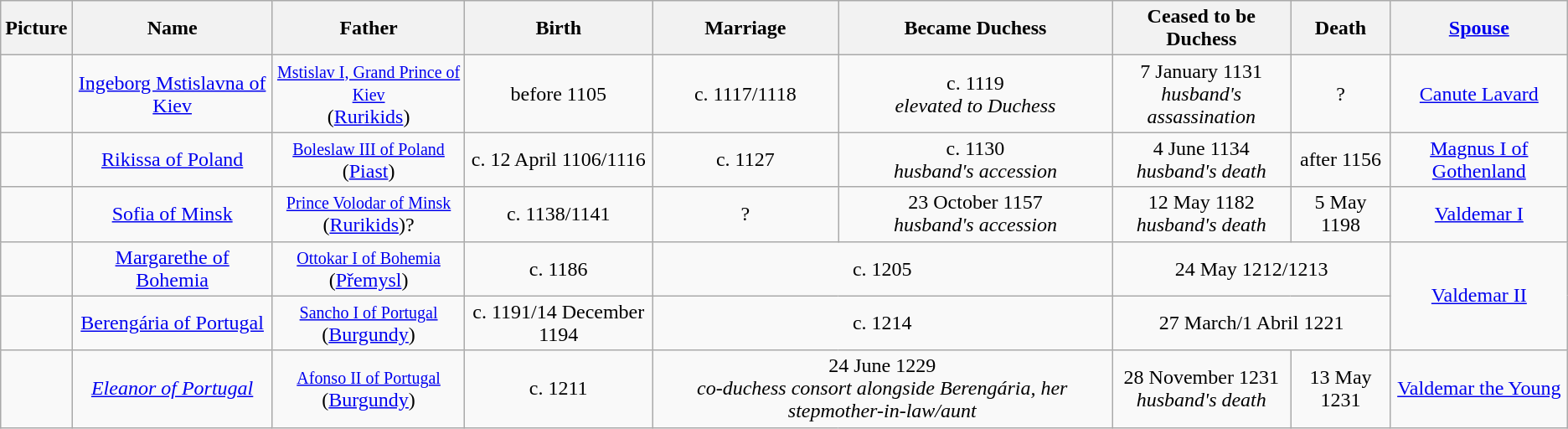<table class="wikitable" style="text-align: center">
<tr>
<th scope="col">Picture</th>
<th scope="col">Name</th>
<th scope="col">Father</th>
<th scope="col">Birth</th>
<th scope="col">Marriage</th>
<th scope="col">Became Duchess</th>
<th scope="col">Ceased to be Duchess</th>
<th scope="col">Death</th>
<th scope="col"><a href='#'>Spouse</a></th>
</tr>
<tr>
<td></td>
<td><a href='#'>Ingeborg Mstislavna of Kiev</a> <br></td>
<td><small><a href='#'>Mstislav I, Grand Prince of Kiev</a></small><br>(<a href='#'>Rurikids</a>)</td>
<td>before 1105</td>
<td>c. 1117/1118</td>
<td>c. 1119 <br><em>elevated to Duchess</em></td>
<td>7 January 1131<br><em>husband's assassination</em></td>
<td>?</td>
<td><a href='#'>Canute Lavard</a></td>
</tr>
<tr>
<td></td>
<td><a href='#'>Rikissa of Poland</a></td>
<td><small><a href='#'>Boleslaw III of Poland</a></small> (<a href='#'>Piast</a>)</td>
<td>c. 12 April 1106/1116</td>
<td>c. 1127</td>
<td>c. 1130<br><em>husband's accession</em></td>
<td>4 June 1134<br><em>husband's death</em></td>
<td>after 1156</td>
<td><a href='#'>Magnus I of Gothenland</a></td>
</tr>
<tr>
<td></td>
<td><a href='#'>Sofia of Minsk</a><br></td>
<td><small><a href='#'>Prince Volodar of Minsk</a></small><br>(<a href='#'>Rurikids</a>)?</td>
<td>c. 1138/1141</td>
<td>?</td>
<td>23 October 1157<br><em>husband's accession</em></td>
<td>12 May 1182<br><em>husband's death</em></td>
<td>5 May 1198</td>
<td><a href='#'>Valdemar I</a></td>
</tr>
<tr>
<td></td>
<td><a href='#'>Margarethe of Bohemia</a><br></td>
<td><small><a href='#'>Ottokar I of Bohemia</a></small> <br>(<a href='#'>Přemysl</a>)</td>
<td>c. 1186</td>
<td colspan="2">c. 1205</td>
<td colspan="2">24 May 1212/1213</td>
<td rowspan="2"><a href='#'>Valdemar II</a></td>
</tr>
<tr>
<td></td>
<td><a href='#'>Berengária of Portugal</a><br></td>
<td><small><a href='#'>Sancho I of Portugal</a></small> <br>(<a href='#'>Burgundy</a>)</td>
<td>c. 1191/14 December 1194</td>
<td colspan="2">c. 1214</td>
<td colspan="2">27 March/1 Abril 1221</td>
</tr>
<tr>
<td></td>
<td><em><a href='#'>Eleanor of Portugal</a></em><br></td>
<td><small><a href='#'>Afonso II of Portugal</a></small> <br>(<a href='#'>Burgundy</a>)</td>
<td>c. 1211</td>
<td colspan="2">24 June 1229<br><em>co-duchess consort alongside Berengária, her stepmother-in-law/aunt</em></td>
<td>28 November 1231<br><em>husband's death</em></td>
<td>13 May 1231</td>
<td><a href='#'>Valdemar the Young</a></td>
</tr>
</table>
